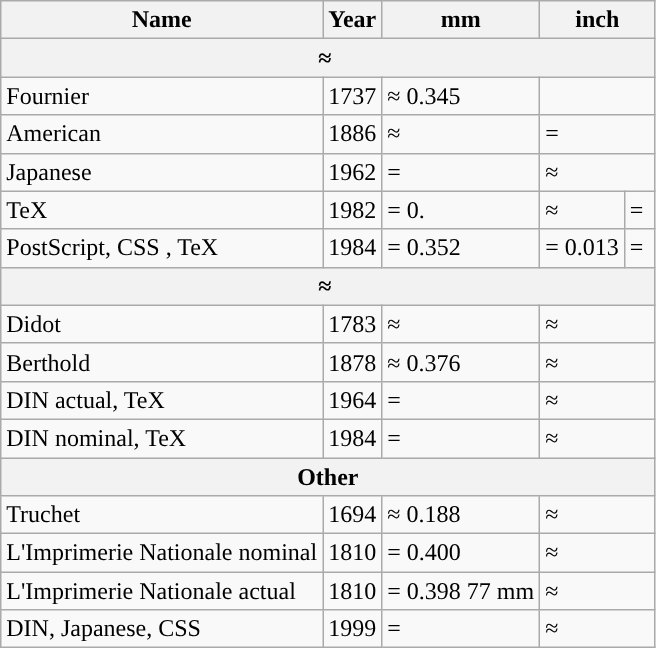<table class="wikitable floatright">
<tr>
<th>Name</th>
<th>Year</th>
<th>mm</th>
<th colspan=2 title="international inch of 25.4">inch</th>
</tr>
<tr>
<th colspan=5>≈ </th>
</tr>
<tr>
<td>Fournier</td>
<td>1737</td>
<td>≈ 0.345</td>
<td colspan=2> </td>
</tr>
<tr>
<td>American</td>
<td>1886</td>
<td>≈ </td>
<td colspan=2>= </td>
</tr>
<tr>
<td>Japanese</td>
<td>1962</td>
<td>= </td>
<td colspan=2>≈ </td>
</tr>
<tr>
<td>TeX </td>
<td>1982</td>
<td>= 0.</td>
<td>≈ </td>
<td>=  </td>
</tr>
<tr>
<td>PostScript, CSS , TeX </td>
<td>1984</td>
<td>= 0.352</td>
<td>= 0.013</td>
<td>= </td>
</tr>
<tr>
<th colspan=5>≈ </th>
</tr>
<tr>
<td>Didot</td>
<td>1783 </td>
<td>≈ </td>
<td colspan=2>≈ </td>
</tr>
<tr>
<td>Berthold</td>
<td>1878 </td>
<td>≈ 0.376 </td>
<td colspan=2>≈ </td>
</tr>
<tr>
<td>DIN actual, TeX </td>
<td>1964</td>
<td>= </td>
<td colspan=2>≈ </td>
</tr>
<tr>
<td>DIN nominal, TeX </td>
<td>1984</td>
<td>= </td>
<td colspan=2>≈ </td>
</tr>
<tr>
<th colspan=5>Other</th>
</tr>
<tr>
<td>Truchet</td>
<td>1694</td>
<td>≈ 0.188</td>
<td colspan=2>≈ </td>
</tr>
<tr>
<td>L'Imprimerie Nationale nominal</td>
<td>1810</td>
<td>= 0.400</td>
<td colspan=2>≈ </td>
</tr>
<tr>
<td>L'Imprimerie Nationale actual</td>
<td>1810</td>
<td>= 0.398 77 mm</td>
<td colspan=2>≈ </td>
</tr>
<tr>
<td>DIN, Japanese, CSS </td>
<td>1999</td>
<td>= </td>
<td colspan=2>≈ </td>
</tr>
</table>
